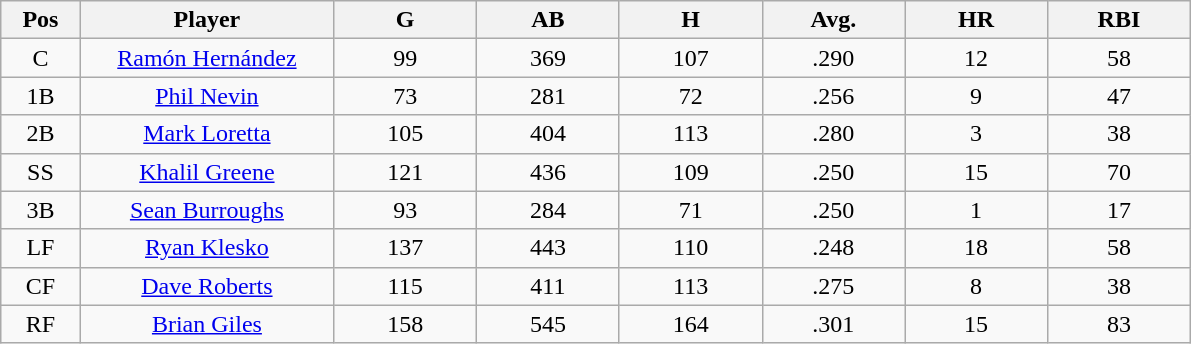<table class="wikitable sortable">
<tr>
<th bgcolor="#DDDDFF" width="5%">Pos</th>
<th bgcolor="#DDDDFF" width="16%">Player</th>
<th bgcolor="#DDDDFF" width="9%">G</th>
<th bgcolor="#DDDDFF" width="9%">AB</th>
<th bgcolor="#DDDDFF" width="9%">H</th>
<th bgcolor="#DDDDFF" width="9%">Avg.</th>
<th bgcolor="#DDDDFF" width="9%">HR</th>
<th bgcolor="#DDDDFF" width="9%">RBI</th>
</tr>
<tr align=center>
<td>C</td>
<td><a href='#'>Ramón Hernández</a></td>
<td>99</td>
<td>369</td>
<td>107</td>
<td>.290</td>
<td>12</td>
<td>58</td>
</tr>
<tr align=center>
<td>1B</td>
<td><a href='#'>Phil Nevin</a></td>
<td>73</td>
<td>281</td>
<td>72</td>
<td>.256</td>
<td>9</td>
<td>47</td>
</tr>
<tr align=center>
<td>2B</td>
<td><a href='#'>Mark Loretta</a></td>
<td>105</td>
<td>404</td>
<td>113</td>
<td>.280</td>
<td>3</td>
<td>38</td>
</tr>
<tr align=center>
<td>SS</td>
<td><a href='#'>Khalil Greene</a></td>
<td>121</td>
<td>436</td>
<td>109</td>
<td>.250</td>
<td>15</td>
<td>70</td>
</tr>
<tr align=center>
<td>3B</td>
<td><a href='#'>Sean Burroughs</a></td>
<td>93</td>
<td>284</td>
<td>71</td>
<td>.250</td>
<td>1</td>
<td>17</td>
</tr>
<tr align=center>
<td>LF</td>
<td><a href='#'>Ryan Klesko</a></td>
<td>137</td>
<td>443</td>
<td>110</td>
<td>.248</td>
<td>18</td>
<td>58</td>
</tr>
<tr align=center>
<td>CF</td>
<td><a href='#'>Dave Roberts</a></td>
<td>115</td>
<td>411</td>
<td>113</td>
<td>.275</td>
<td>8</td>
<td>38</td>
</tr>
<tr align=center>
<td>RF</td>
<td><a href='#'>Brian Giles</a></td>
<td>158</td>
<td>545</td>
<td>164</td>
<td>.301</td>
<td>15</td>
<td>83</td>
</tr>
</table>
